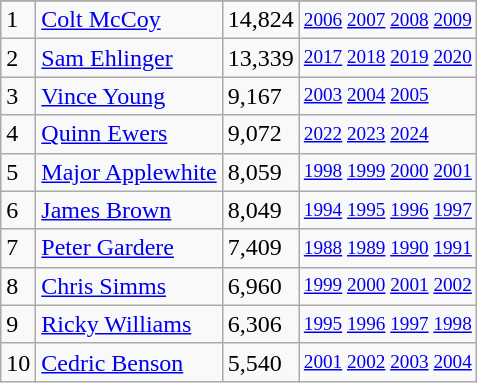<table class="wikitable">
<tr>
</tr>
<tr>
<td>1</td>
<td><a href='#'>Colt McCoy</a></td>
<td><abbr>14,824</abbr></td>
<td style="font-size:80%;"><a href='#'>2006</a> <a href='#'>2007</a> <a href='#'>2008</a> <a href='#'>2009</a></td>
</tr>
<tr>
<td>2</td>
<td><a href='#'>Sam Ehlinger</a></td>
<td><abbr>13,339</abbr></td>
<td style="font-size:80%;"><a href='#'>2017</a> <a href='#'>2018</a> <a href='#'>2019</a> <a href='#'>2020</a></td>
</tr>
<tr>
<td>3</td>
<td><a href='#'>Vince Young</a></td>
<td><abbr>9,167</abbr></td>
<td style="font-size:80%;"><a href='#'>2003</a> <a href='#'>2004</a> <a href='#'>2005</a></td>
</tr>
<tr>
<td>4</td>
<td><a href='#'>Quinn Ewers</a></td>
<td><abbr>9,072</abbr></td>
<td style="font-size:80%;"><a href='#'>2022</a> <a href='#'>2023</a> <a href='#'>2024</a></td>
</tr>
<tr>
<td>5</td>
<td><a href='#'>Major Applewhite</a></td>
<td><abbr>8,059</abbr></td>
<td style="font-size:80%;"><a href='#'>1998</a> <a href='#'>1999</a> <a href='#'>2000</a> <a href='#'>2001</a></td>
</tr>
<tr>
<td>6</td>
<td><a href='#'>James Brown</a></td>
<td><abbr>8,049</abbr></td>
<td style="font-size:80%;"><a href='#'>1994</a> <a href='#'>1995</a> <a href='#'>1996</a> <a href='#'>1997</a></td>
</tr>
<tr>
<td>7</td>
<td><a href='#'>Peter Gardere</a></td>
<td><abbr>7,409</abbr></td>
<td style="font-size:80%;"><a href='#'>1988</a> <a href='#'>1989</a> <a href='#'>1990</a> <a href='#'>1991</a></td>
</tr>
<tr>
<td>8</td>
<td><a href='#'>Chris Simms</a></td>
<td><abbr>6,960</abbr></td>
<td style="font-size:80%;"><a href='#'>1999</a> <a href='#'>2000</a> <a href='#'>2001</a> <a href='#'>2002</a></td>
</tr>
<tr>
<td>9</td>
<td><a href='#'>Ricky Williams</a></td>
<td><abbr>6,306</abbr></td>
<td style="font-size:80%;"><a href='#'>1995</a> <a href='#'>1996</a> <a href='#'>1997</a> <a href='#'>1998</a></td>
</tr>
<tr>
<td>10</td>
<td><a href='#'>Cedric Benson</a></td>
<td><abbr>5,540</abbr></td>
<td style="font-size:80%;"><a href='#'>2001</a> <a href='#'>2002</a> <a href='#'>2003</a> <a href='#'>2004</a></td>
</tr>
</table>
